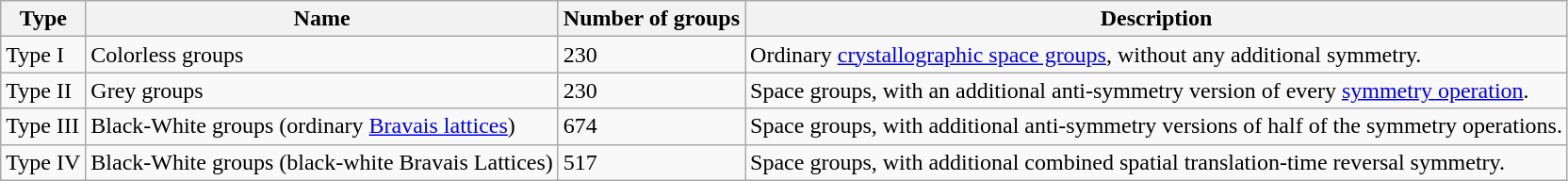<table class="wikitable">
<tr>
<th>Type</th>
<th>Name</th>
<th>Number of groups</th>
<th>Description</th>
</tr>
<tr>
<td>Type I</td>
<td>Colorless groups</td>
<td>230</td>
<td>Ordinary <a href='#'>crystallographic space groups</a>, without any additional symmetry.</td>
</tr>
<tr>
<td>Type II</td>
<td>Grey groups</td>
<td>230</td>
<td>Space groups, with an additional anti-symmetry version of every <a href='#'>symmetry operation</a>.</td>
</tr>
<tr>
<td>Type III</td>
<td>Black-White groups (ordinary <a href='#'>Bravais lattices</a>)</td>
<td>674</td>
<td>Space groups, with additional anti-symmetry versions of half of the symmetry operations.</td>
</tr>
<tr>
<td>Type IV</td>
<td>Black-White groups (black-white Bravais Lattices)</td>
<td>517</td>
<td>Space groups, with additional combined spatial translation-time reversal symmetry.</td>
</tr>
</table>
